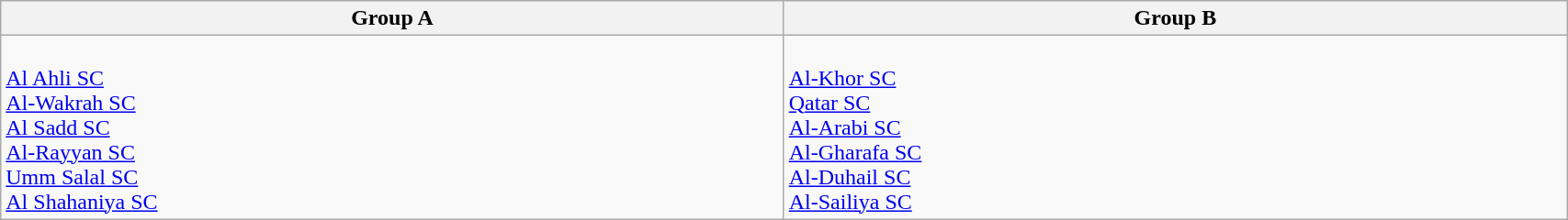<table class="wikitable" width=90%>
<tr>
<th width=20%>Group A</th>
<th width=20%>Group B</th>
</tr>
<tr>
<td><br><a href='#'>Al Ahli SC</a> <br>
<a href='#'>Al-Wakrah SC</a> <br>
<a href='#'>Al Sadd SC</a> <br>
<a href='#'>Al-Rayyan SC</a> <br>
<a href='#'>Umm Salal SC</a> <br>
<a href='#'>Al Shahaniya SC</a> <br></td>
<td><br><a href='#'>Al-Khor SC</a> <br>
<a href='#'>Qatar SC</a> <br>
<a href='#'>Al-Arabi SC</a> <br>
<a href='#'>Al-Gharafa SC</a> <br>
<a href='#'>Al-Duhail SC</a> <br>
<a href='#'>Al-Sailiya SC</a></td>
</tr>
</table>
